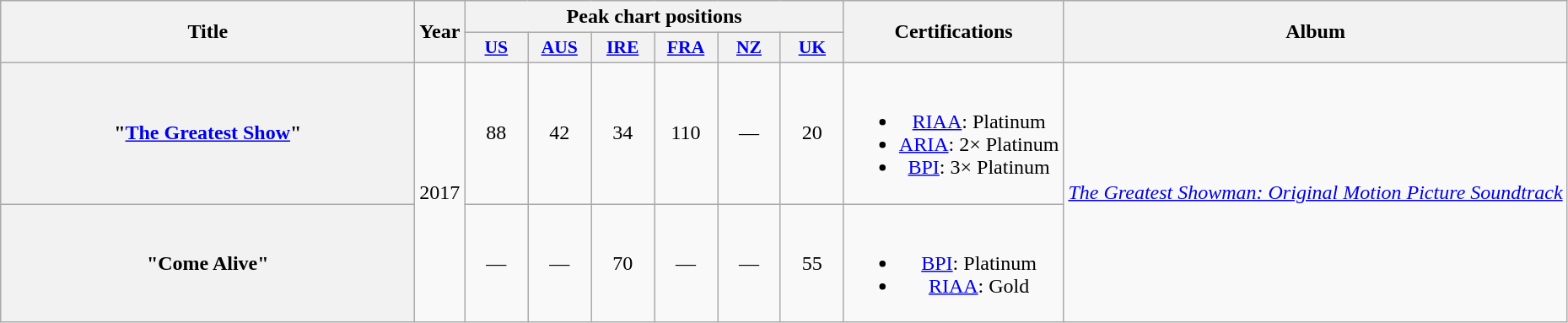<table class="wikitable plainrowheaders" style="text-align:center;" border="1">
<tr>
<th scope="col" rowspan="2" style="width:20em;">Title</th>
<th scope="col" rowspan="2">Year</th>
<th scope="col" colspan="6">Peak chart positions</th>
<th scope="col" rowspan="2">Certifications</th>
<th scope="col" rowspan="2">Album</th>
</tr>
<tr>
<th scope="col" style="width:3em;font-size:90%;"><a href='#'>US</a></th>
<th scope="col" style="width:3em;font-size:90%;"><a href='#'>AUS</a><br></th>
<th scope="col" style="width:3em;font-size:90%;"><a href='#'>IRE</a><br></th>
<th scope="col" style="width:3em;font-size:90%;"><a href='#'>FRA</a><br></th>
<th scope="col" style="width:3em;font-size:90%;"><a href='#'>NZ</a><br></th>
<th scope="col" style="width:3em;font-size:90%;"><a href='#'>UK</a><br></th>
</tr>
<tr>
<th scope="row">"<a href='#'>The Greatest Show</a>"<br></th>
<td rowspan="2">2017</td>
<td>88</td>
<td>42</td>
<td>34</td>
<td>110</td>
<td>—</td>
<td>20</td>
<td><br><ul><li><a href='#'>RIAA</a>: Platinum</li><li><a href='#'>ARIA</a>: 2× Platinum</li><li><a href='#'>BPI</a>: 3× Platinum</li></ul></td>
<td rowspan="3"><em><a href='#'>The Greatest Showman: Original Motion Picture Soundtrack</a></em></td>
</tr>
<tr>
<th scope="row">"Come Alive"<br></th>
<td>—</td>
<td>—</td>
<td>70</td>
<td>—</td>
<td>—</td>
<td>55</td>
<td><br><ul><li><a href='#'>BPI</a>: Platinum</li><li><a href='#'>RIAA</a>: Gold</li></ul></td>
</tr>
</table>
